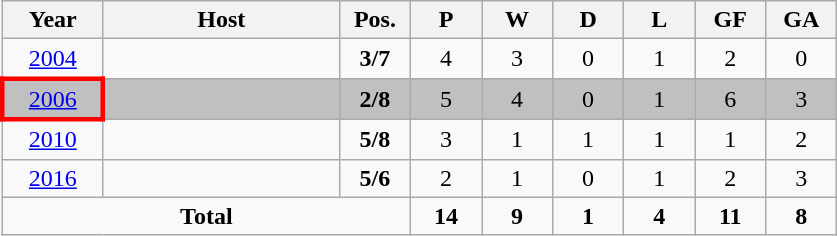<table class="wikitable" style="text-align:center">
<tr>
<th width=60px>Year</th>
<th width=150px>Host</th>
<th width=40px>Pos.</th>
<th width=40px>P</th>
<th width=40px>W</th>
<th width=40px>D</th>
<th width=40px>L</th>
<th width=40px>GF</th>
<th width=40px>GA</th>
</tr>
<tr style="background:Bronze;">
<td><a href='#'>2004</a></td>
<td align=left></td>
<td><strong>3/7</strong></td>
<td>4</td>
<td>3</td>
<td>0</td>
<td>1</td>
<td>2</td>
<td>0</td>
</tr>
<tr style="background:silver;">
<td style="border: 3px solid red"><a href='#'>2006</a></td>
<td align=left></td>
<td><strong>2/8</strong></td>
<td>5</td>
<td>4</td>
<td>0</td>
<td>1</td>
<td>6</td>
<td>3</td>
</tr>
<tr>
<td><a href='#'>2010</a></td>
<td align=left></td>
<td><strong>5/8</strong></td>
<td>3</td>
<td>1</td>
<td>1</td>
<td>1</td>
<td>1</td>
<td>2</td>
</tr>
<tr>
<td><a href='#'>2016</a></td>
<td align=left></td>
<td><strong>5/6</strong></td>
<td>2</td>
<td>1</td>
<td>0</td>
<td>1</td>
<td>2</td>
<td>3</td>
</tr>
<tr>
<td colspan=3><strong>Total</strong></td>
<td><strong>14</strong></td>
<td><strong>9</strong></td>
<td><strong>1</strong></td>
<td><strong>4</strong></td>
<td><strong>11</strong></td>
<td><strong>8</strong></td>
</tr>
</table>
